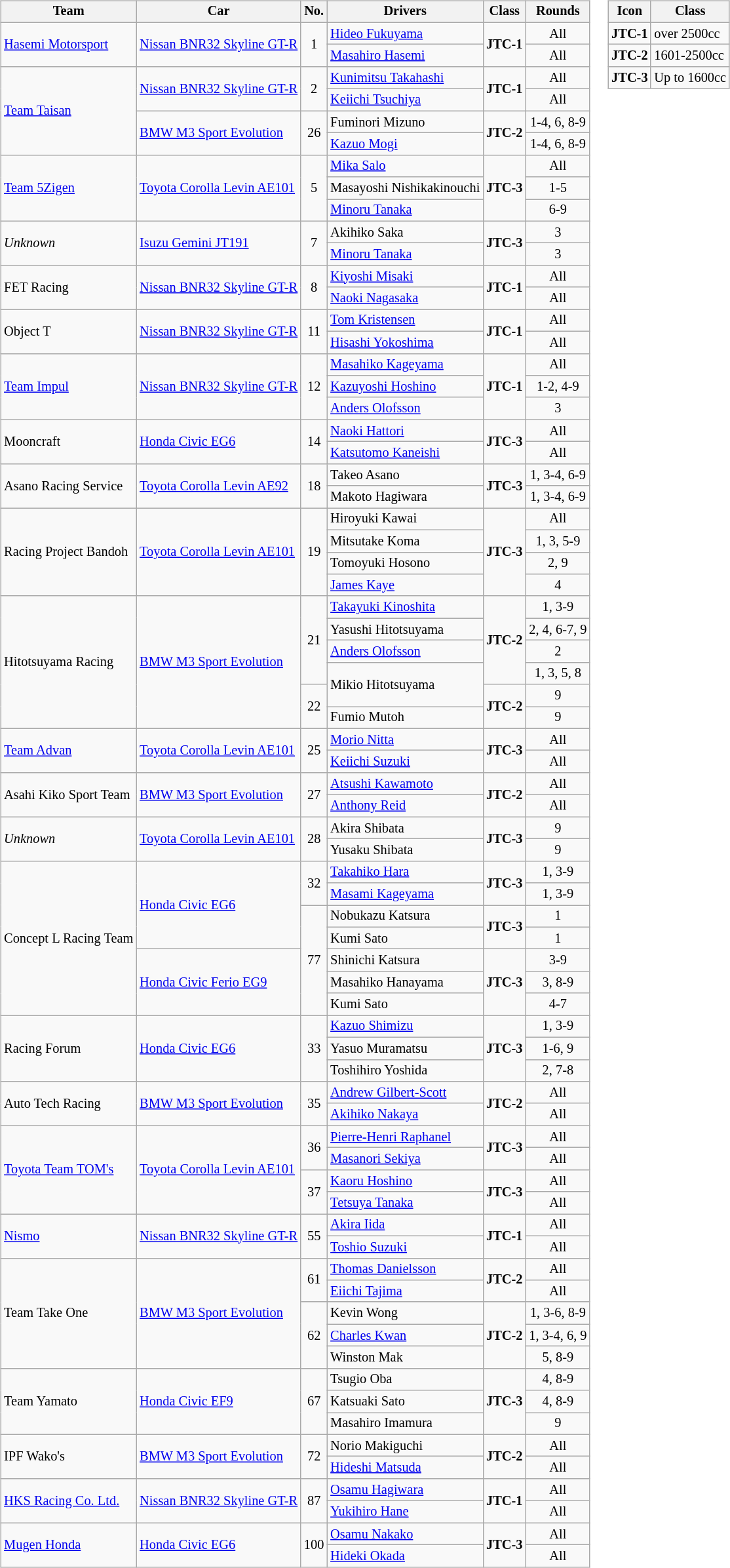<table>
<tr>
<td><br><table class="wikitable" style="font-size: 85%">
<tr>
<th>Team</th>
<th>Car</th>
<th>No.</th>
<th>Drivers</th>
<th>Class</th>
<th>Rounds</th>
</tr>
<tr>
<td rowspan=2><a href='#'>Hasemi Motorsport</a></td>
<td rowspan=2><a href='#'>Nissan BNR32 Skyline GT-R</a></td>
<td align="center" rowspan=2>1</td>
<td> <a href='#'>Hideo Fukuyama</a></td>
<td align="center" rowspan=2><strong><span>JTC-1</span></strong></td>
<td align="center">All</td>
</tr>
<tr>
<td> <a href='#'>Masahiro Hasemi</a></td>
<td align="center">All</td>
</tr>
<tr>
<td rowspan=4><a href='#'>Team Taisan</a></td>
<td rowspan=2><a href='#'>Nissan BNR32 Skyline GT-R</a></td>
<td align="center" rowspan=2>2</td>
<td> <a href='#'>Kunimitsu Takahashi</a></td>
<td align="center" rowspan=2><strong><span>JTC-1</span></strong></td>
<td align="center">All</td>
</tr>
<tr>
<td> <a href='#'>Keiichi Tsuchiya</a></td>
<td align="center">All</td>
</tr>
<tr>
<td rowspan=2><a href='#'>BMW M3 Sport Evolution</a></td>
<td align="center" rowspan=2>26</td>
<td> Fuminori Mizuno</td>
<td align="center" rowspan=2><strong><span>JTC-2</span></strong></td>
<td align="center">1-4, 6, 8-9</td>
</tr>
<tr>
<td> <a href='#'>Kazuo Mogi</a></td>
<td align="center">1-4, 6, 8-9</td>
</tr>
<tr>
<td rowspan=3><a href='#'>Team 5Zigen</a></td>
<td rowspan=3><a href='#'>Toyota Corolla Levin AE101</a></td>
<td align="center" rowspan=3>5</td>
<td> <a href='#'>Mika Salo</a></td>
<td align="center" rowspan=3><strong><span>JTC-3</span></strong></td>
<td align="center">All</td>
</tr>
<tr>
<td> Masayoshi Nishikakinouchi</td>
<td align="center">1-5</td>
</tr>
<tr>
<td> <a href='#'>Minoru Tanaka</a></td>
<td align="center">6-9</td>
</tr>
<tr>
<td rowspan=2><em>Unknown</em></td>
<td rowspan=2><a href='#'>Isuzu Gemini JT191</a></td>
<td align="center" rowspan=2>7</td>
<td> Akihiko Saka</td>
<td align="center" rowspan=2><strong><span>JTC-3</span></strong></td>
<td align="center">3</td>
</tr>
<tr>
<td> <a href='#'>Minoru Tanaka</a></td>
<td align="center">3</td>
</tr>
<tr>
<td rowspan=2>FET Racing</td>
<td rowspan=2><a href='#'>Nissan BNR32 Skyline GT-R</a></td>
<td align="center" rowspan=2>8</td>
<td> <a href='#'>Kiyoshi Misaki</a></td>
<td align="center" rowspan=2><strong><span>JTC-1</span></strong></td>
<td align="center">All</td>
</tr>
<tr>
<td> <a href='#'>Naoki Nagasaka</a></td>
<td align="center">All</td>
</tr>
<tr>
<td rowspan=2>Object T</td>
<td rowspan=2><a href='#'>Nissan BNR32 Skyline GT-R</a></td>
<td align="center" rowspan=2>11</td>
<td> <a href='#'>Tom Kristensen</a></td>
<td align="center" rowspan=2><strong><span>JTC-1</span></strong></td>
<td align="center">All</td>
</tr>
<tr>
<td> <a href='#'>Hisashi Yokoshima</a></td>
<td align="center">All</td>
</tr>
<tr>
<td rowspan=3><a href='#'>Team Impul</a></td>
<td rowspan=3><a href='#'>Nissan BNR32 Skyline GT-R</a></td>
<td align="center" rowspan=3>12</td>
<td> <a href='#'>Masahiko Kageyama</a></td>
<td align="center" rowspan=3><strong><span>JTC-1</span></strong></td>
<td align="center">All</td>
</tr>
<tr>
<td> <a href='#'>Kazuyoshi Hoshino</a></td>
<td align="center">1-2, 4-9</td>
</tr>
<tr>
<td> <a href='#'>Anders Olofsson</a></td>
<td align="center">3</td>
</tr>
<tr>
<td rowspan=2>Mooncraft</td>
<td rowspan=2><a href='#'>Honda Civic EG6</a></td>
<td align="center" rowspan=2>14</td>
<td> <a href='#'>Naoki Hattori</a></td>
<td align="center" rowspan=2><strong><span>JTC-3</span></strong></td>
<td align="center">All</td>
</tr>
<tr>
<td> <a href='#'>Katsutomo Kaneishi</a></td>
<td align="center">All</td>
</tr>
<tr>
<td rowspan=2>Asano Racing Service</td>
<td rowspan=2><a href='#'>Toyota Corolla Levin AE92</a></td>
<td align="center" rowspan=2>18</td>
<td> Takeo Asano</td>
<td align="center" rowspan=2><strong><span>JTC-3</span></strong></td>
<td align="center">1, 3-4, 6-9</td>
</tr>
<tr>
<td> Makoto Hagiwara</td>
<td align="center">1, 3-4, 6-9</td>
</tr>
<tr>
<td rowspan=4>Racing Project Bandoh</td>
<td rowspan=4><a href='#'>Toyota Corolla Levin AE101</a></td>
<td align="center" rowspan=4>19</td>
<td> Hiroyuki Kawai</td>
<td align="center" rowspan=4><strong><span>JTC-3</span></strong></td>
<td align="center">All</td>
</tr>
<tr>
<td> Mitsutake Koma</td>
<td align="center">1, 3, 5-9</td>
</tr>
<tr>
<td> Tomoyuki Hosono</td>
<td align="center">2, 9</td>
</tr>
<tr>
<td> <a href='#'>James Kaye</a></td>
<td align="center">4</td>
</tr>
<tr>
<td rowspan=6>Hitotsuyama Racing</td>
<td rowspan=6><a href='#'>BMW M3 Sport Evolution</a></td>
<td align="center" rowspan=4>21</td>
<td> <a href='#'>Takayuki Kinoshita</a></td>
<td align="center" rowspan=4><strong><span>JTC-2</span></strong></td>
<td align="center">1, 3-9</td>
</tr>
<tr>
<td> Yasushi Hitotsuyama</td>
<td align="center">2, 4, 6-7, 9</td>
</tr>
<tr>
<td> <a href='#'>Anders Olofsson</a></td>
<td align="center">2</td>
</tr>
<tr>
<td rowspan=2> Mikio Hitotsuyama</td>
<td align="center">1, 3, 5, 8</td>
</tr>
<tr>
<td align="center" rowspan=2>22</td>
<td align="center" rowspan=2><strong><span>JTC-2</span></strong></td>
<td align="center">9</td>
</tr>
<tr>
<td> Fumio Mutoh</td>
<td align="center">9</td>
</tr>
<tr>
<td rowspan=2><a href='#'>Team Advan</a></td>
<td rowspan=2><a href='#'>Toyota Corolla Levin AE101</a></td>
<td align="center" rowspan=2>25</td>
<td> <a href='#'>Morio Nitta</a></td>
<td align="center" rowspan=2><strong><span>JTC-3</span></strong></td>
<td align="center">All</td>
</tr>
<tr>
<td> <a href='#'>Keiichi Suzuki</a></td>
<td align="center">All</td>
</tr>
<tr>
<td rowspan=2>Asahi Kiko Sport Team</td>
<td rowspan=2><a href='#'>BMW M3 Sport Evolution</a></td>
<td align="center" rowspan=2>27</td>
<td> <a href='#'>Atsushi Kawamoto</a></td>
<td align="center" rowspan=2><strong><span>JTC-2</span></strong></td>
<td align="center">All</td>
</tr>
<tr>
<td> <a href='#'>Anthony Reid</a></td>
<td align="center">All</td>
</tr>
<tr>
<td rowspan=2><em>Unknown</em></td>
<td rowspan=2><a href='#'>Toyota Corolla Levin AE101</a></td>
<td align="center" rowspan=2>28</td>
<td> Akira Shibata</td>
<td align="center" rowspan=2><strong><span>JTC-3</span></strong></td>
<td align="center">9</td>
</tr>
<tr>
<td> Yusaku Shibata</td>
<td align="center">9</td>
</tr>
<tr>
<td rowspan=7>Concept L Racing Team</td>
<td rowspan=4><a href='#'>Honda Civic EG6</a></td>
<td align="center" rowspan=2>32</td>
<td> <a href='#'>Takahiko Hara</a></td>
<td align="center" rowspan=2><strong><span>JTC-3</span></strong></td>
<td align="center">1, 3-9</td>
</tr>
<tr>
<td> <a href='#'>Masami Kageyama</a></td>
<td align="center">1, 3-9</td>
</tr>
<tr>
<td align="center" rowspan=5>77</td>
<td> Nobukazu Katsura</td>
<td align="center" rowspan=2><strong><span>JTC-3</span></strong></td>
<td align="center">1</td>
</tr>
<tr>
<td> Kumi Sato</td>
<td align="center">1</td>
</tr>
<tr>
<td rowspan=3><a href='#'>Honda Civic Ferio EG9</a></td>
<td> Shinichi Katsura</td>
<td align="center" rowspan=3><strong><span>JTC-3</span></strong></td>
<td align="center">3-9</td>
</tr>
<tr>
<td> Masahiko Hanayama</td>
<td align="center">3, 8-9</td>
</tr>
<tr>
<td> Kumi Sato</td>
<td align="center">4-7</td>
</tr>
<tr>
<td rowspan=3>Racing Forum</td>
<td rowspan=3><a href='#'>Honda Civic EG6</a></td>
<td align="center" rowspan=3>33</td>
<td> <a href='#'>Kazuo Shimizu</a></td>
<td align="center" rowspan=3><strong><span>JTC-3</span></strong></td>
<td align="center">1, 3-9</td>
</tr>
<tr>
<td> Yasuo Muramatsu</td>
<td align="center">1-6, 9</td>
</tr>
<tr>
<td> Toshihiro Yoshida</td>
<td align="center">2, 7-8</td>
</tr>
<tr>
<td rowspan=2>Auto Tech Racing</td>
<td rowspan=2><a href='#'>BMW M3 Sport Evolution</a></td>
<td align="center" rowspan=2>35</td>
<td> <a href='#'>Andrew Gilbert-Scott</a></td>
<td align="center" rowspan=2><strong><span>JTC-2</span></strong></td>
<td align="center">All</td>
</tr>
<tr>
<td> <a href='#'>Akihiko Nakaya</a></td>
<td align="center">All</td>
</tr>
<tr>
<td rowspan=4><a href='#'>Toyota Team TOM's</a></td>
<td rowspan=4><a href='#'>Toyota Corolla Levin AE101</a></td>
<td align="center" rowspan=2>36</td>
<td> <a href='#'>Pierre-Henri Raphanel</a></td>
<td align="center" rowspan=2><strong><span>JTC-3</span></strong></td>
<td align="center">All</td>
</tr>
<tr>
<td> <a href='#'>Masanori Sekiya</a></td>
<td align="center">All</td>
</tr>
<tr>
<td align="center" rowspan=2>37</td>
<td> <a href='#'>Kaoru Hoshino</a></td>
<td align="center" rowspan=2><strong><span>JTC-3</span></strong></td>
<td align="center">All</td>
</tr>
<tr>
<td> <a href='#'>Tetsuya Tanaka</a></td>
<td align="center">All</td>
</tr>
<tr>
<td rowspan=2><a href='#'>Nismo</a></td>
<td rowspan=2><a href='#'>Nissan BNR32 Skyline GT-R</a></td>
<td align="center" rowspan=2>55</td>
<td> <a href='#'>Akira Iida</a></td>
<td align="center" rowspan=2><strong><span>JTC-1</span></strong></td>
<td align="center">All</td>
</tr>
<tr>
<td> <a href='#'>Toshio Suzuki</a></td>
<td align="center">All</td>
</tr>
<tr>
<td rowspan=5>Team Take One</td>
<td rowspan=5><a href='#'>BMW M3 Sport Evolution</a></td>
<td align="center" rowspan=2>61</td>
<td> <a href='#'>Thomas Danielsson</a></td>
<td align="center" rowspan=2><strong><span>JTC-2</span></strong></td>
<td align="center">All</td>
</tr>
<tr>
<td> <a href='#'>Eiichi Tajima</a></td>
<td align="center">All</td>
</tr>
<tr>
<td align="center" rowspan=3>62</td>
<td> Kevin Wong</td>
<td align="center" rowspan=3><strong><span>JTC-2</span></strong></td>
<td align="center">1, 3-6, 8-9</td>
</tr>
<tr>
<td> <a href='#'>Charles Kwan</a></td>
<td align="center">1, 3-4, 6, 9</td>
</tr>
<tr>
<td> Winston Mak</td>
<td align="center">5, 8-9</td>
</tr>
<tr>
<td rowspan=3>Team Yamato</td>
<td rowspan=3><a href='#'>Honda Civic EF9</a></td>
<td align="center" rowspan=3>67</td>
<td> Tsugio Oba</td>
<td align="center" rowspan=3><strong><span>JTC-3</span></strong></td>
<td align="center">4, 8-9</td>
</tr>
<tr>
<td> Katsuaki Sato</td>
<td align="center">4, 8-9</td>
</tr>
<tr>
<td> Masahiro Imamura</td>
<td align="center">9</td>
</tr>
<tr>
<td rowspan=2>IPF Wako's</td>
<td rowspan=2><a href='#'>BMW M3 Sport Evolution</a></td>
<td align="center" rowspan=2>72</td>
<td> Norio Makiguchi</td>
<td align="center" rowspan=2><strong><span>JTC-2</span></strong></td>
<td align="center">All</td>
</tr>
<tr>
<td> <a href='#'>Hideshi Matsuda</a></td>
<td align="center">All</td>
</tr>
<tr>
<td rowspan=2><a href='#'>HKS Racing Co. Ltd.</a></td>
<td rowspan=2><a href='#'>Nissan BNR32 Skyline GT-R</a></td>
<td align="center" rowspan=2>87</td>
<td> <a href='#'>Osamu Hagiwara</a></td>
<td align="center" rowspan=2><strong><span>JTC-1</span></strong></td>
<td align="center">All</td>
</tr>
<tr>
<td> <a href='#'>Yukihiro Hane</a></td>
<td align="center">All</td>
</tr>
<tr>
<td rowspan=2><a href='#'>Mugen Honda</a></td>
<td rowspan=2><a href='#'>Honda Civic EG6</a></td>
<td align="center" rowspan=2>100</td>
<td> <a href='#'>Osamu Nakako</a></td>
<td align="center" rowspan=2><strong><span>JTC-3</span></strong></td>
<td align="center">All</td>
</tr>
<tr>
<td> <a href='#'>Hideki Okada</a></td>
<td align="center">All</td>
</tr>
</table>
</td>
<td valign="top"><br><table class="wikitable" style="font-size: 85%;">
<tr>
<th>Icon</th>
<th>Class</th>
</tr>
<tr>
<td align="center"><strong><span>JTC-1</span></strong></td>
<td>over 2500cc</td>
</tr>
<tr>
<td align="center"><strong><span>JTC-2</span></strong></td>
<td>1601-2500cc</td>
</tr>
<tr>
<td align="center"><strong><span>JTC-3</span></strong></td>
<td>Up to 1600cc</td>
</tr>
</table>
</td>
</tr>
</table>
